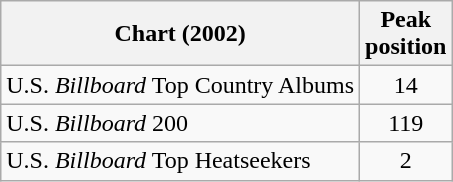<table class="wikitable">
<tr>
<th>Chart (2002)</th>
<th>Peak<br>position</th>
</tr>
<tr>
<td>U.S. <em>Billboard</em> Top Country Albums</td>
<td style="text-align:center;">14</td>
</tr>
<tr>
<td>U.S. <em>Billboard</em> 200</td>
<td style="text-align:center;">119</td>
</tr>
<tr>
<td>U.S. <em>Billboard</em> Top Heatseekers</td>
<td style="text-align:center;">2</td>
</tr>
</table>
